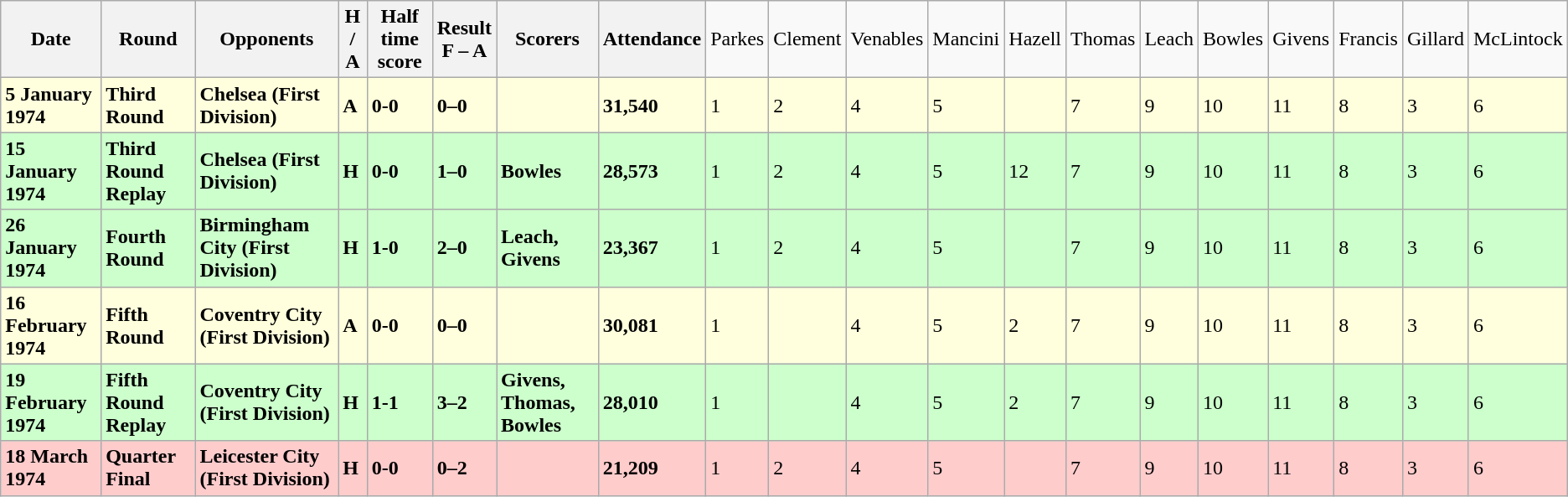<table class="wikitable">
<tr>
<th><strong>Date</strong></th>
<th><strong>Round</strong></th>
<th><strong>Opponents</strong></th>
<th><strong>H / A</strong></th>
<th><strong>Half time score</strong></th>
<th><strong>Result</strong><br><strong>F – A</strong></th>
<th><strong>Scorers</strong></th>
<th><strong>Attendance</strong></th>
<td>Parkes</td>
<td>Clement</td>
<td>Venables</td>
<td>Mancini</td>
<td>Hazell</td>
<td>Thomas</td>
<td>Leach</td>
<td>Bowles</td>
<td>Givens</td>
<td>Francis</td>
<td>Gillard</td>
<td>McLintock</td>
</tr>
<tr bgcolor="#ffffdd">
<td><strong>5 January 1974</strong></td>
<td><strong>Third Round</strong></td>
<td><strong>Chelsea (First Division)</strong></td>
<td><strong>A</strong></td>
<td><strong>0-0</strong></td>
<td><strong>0–0</strong></td>
<td></td>
<td><strong>31,540</strong></td>
<td>1</td>
<td>2</td>
<td>4</td>
<td>5</td>
<td></td>
<td>7</td>
<td>9</td>
<td>10</td>
<td>11</td>
<td>8</td>
<td>3</td>
<td>6</td>
</tr>
<tr bgcolor="#ccffcc">
<td><strong>15 January 1974</strong></td>
<td><strong>Third Round Replay</strong></td>
<td><strong>Chelsea (First Division)</strong></td>
<td><strong>H</strong></td>
<td><strong>0-0</strong></td>
<td><strong>1–0</strong></td>
<td><strong>Bowles</strong></td>
<td><strong>28,573</strong></td>
<td>1</td>
<td>2</td>
<td>4</td>
<td>5</td>
<td>12</td>
<td>7</td>
<td>9</td>
<td>10</td>
<td>11</td>
<td>8</td>
<td>3</td>
<td>6</td>
</tr>
<tr bgcolor="#ccffcc">
<td><strong>26 January 1974</strong></td>
<td><strong>Fourth Round</strong></td>
<td><strong>Birmingham City (First Division)</strong></td>
<td><strong>H</strong></td>
<td><strong>1-0</strong></td>
<td><strong>2–0</strong></td>
<td><strong>Leach, Givens</strong></td>
<td><strong>23,367</strong></td>
<td>1</td>
<td>2</td>
<td>4</td>
<td>5</td>
<td></td>
<td>7</td>
<td>9</td>
<td>10</td>
<td>11</td>
<td>8</td>
<td>3</td>
<td>6</td>
</tr>
<tr bgcolor="#ffffdd">
<td><strong>16 February 1974</strong></td>
<td><strong>Fifth Round</strong></td>
<td><strong>Coventry City (First Division)</strong></td>
<td><strong>A</strong></td>
<td><strong>0-0</strong></td>
<td><strong>0–0</strong></td>
<td></td>
<td><strong>30,081</strong></td>
<td>1</td>
<td></td>
<td>4</td>
<td>5</td>
<td>2</td>
<td>7</td>
<td>9</td>
<td>10</td>
<td>11</td>
<td>8</td>
<td>3</td>
<td>6</td>
</tr>
<tr bgcolor="#ccffcc">
<td><strong>19 February 1974</strong></td>
<td><strong>Fifth Round Replay</strong></td>
<td><strong>Coventry City (First Division)</strong></td>
<td><strong>H</strong></td>
<td><strong>1-1</strong></td>
<td><strong>3–2</strong></td>
<td><strong>Givens, Thomas, Bowles</strong></td>
<td><strong>28,010</strong></td>
<td>1</td>
<td></td>
<td>4</td>
<td>5</td>
<td>2</td>
<td>7</td>
<td>9</td>
<td>10</td>
<td>11</td>
<td>8</td>
<td>3</td>
<td>6</td>
</tr>
<tr bgcolor="#ffcccc">
<td><strong>18 March 1974</strong></td>
<td><strong>Quarter Final</strong></td>
<td><strong>Leicester City (First Division)</strong></td>
<td><strong>H</strong></td>
<td><strong>0-0</strong></td>
<td><strong>0–2</strong></td>
<td></td>
<td><strong>21,209</strong></td>
<td>1</td>
<td>2</td>
<td>4</td>
<td>5</td>
<td></td>
<td>7</td>
<td>9</td>
<td>10</td>
<td>11</td>
<td>8</td>
<td>3</td>
<td>6</td>
</tr>
</table>
